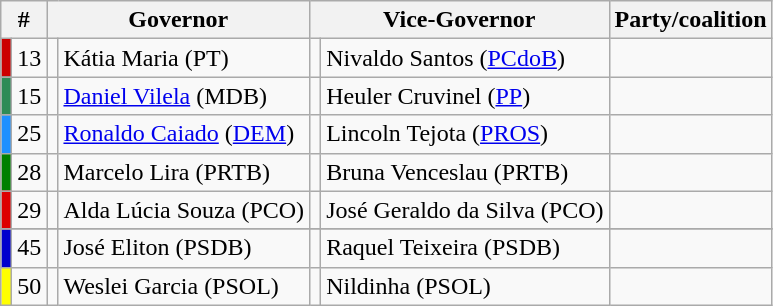<table class="wikitable">
<tr>
<th colspan=2>#</th>
<th colspan=2>Governor</th>
<th colspan=2>Vice-Governor</th>
<th>Party/coalition</th>
</tr>
<tr>
<td style="background:#CC0000;"></td>
<td>13</td>
<td></td>
<td>Kátia Maria (PT)</td>
<td></td>
<td>Nivaldo Santos (<a href='#'>PCdoB</a>)</td>
<td align=center></td>
</tr>
<tr>
<td style="background:#2E8B57;"></td>
<td>15</td>
<td></td>
<td><a href='#'>Daniel Vilela</a> (MDB)</td>
<td></td>
<td>Heuler Cruvinel (<a href='#'>PP</a>)</td>
<td align=center></td>
</tr>
<tr>
<td style="background:#1E90FF;"></td>
<td>25</td>
<td></td>
<td><a href='#'>Ronaldo Caiado</a> (<a href='#'>DEM</a>)</td>
<td></td>
<td>Lincoln Tejota (<a href='#'>PROS</a>)</td>
<td align=center></td>
</tr>
<tr>
<td style="background:#008000;"></td>
<td>28</td>
<td></td>
<td>Marcelo Lira (PRTB)</td>
<td></td>
<td>Bruna Venceslau (PRTB)</td>
<td align=center></td>
</tr>
<tr>
<td style="background:#DD0000;"></td>
<td>29</td>
<td></td>
<td>Alda Lúcia Souza (PCO)</td>
<td></td>
<td>José Geraldo da Silva (PCO)</td>
<td align=center></td>
</tr>
<tr>
</tr>
<tr>
<td style="background:#0000CD;"></td>
<td>45</td>
<td></td>
<td>José Eliton (PSDB)</td>
<td></td>
<td>Raquel Teixeira  (PSDB)</td>
<td align=center></td>
</tr>
<tr>
<td style="background:#FFFF00;"></td>
<td>50</td>
<td></td>
<td>Weslei Garcia (PSOL)</td>
<td></td>
<td>Nildinha (PSOL)</td>
<td align=center></td>
</tr>
</table>
